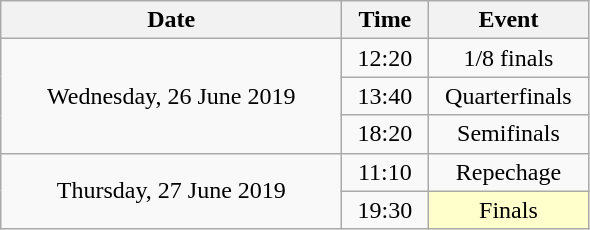<table class="wikitable" style="text-align:center;">
<tr>
<th width="220">Date</th>
<th width="50">Time</th>
<th width="100">Event</th>
</tr>
<tr>
<td rowspan="3">Wednesday, 26 June 2019</td>
<td>12:20</td>
<td>1/8 finals</td>
</tr>
<tr>
<td>13:40</td>
<td>Quarterfinals</td>
</tr>
<tr>
<td>18:20</td>
<td>Semifinals</td>
</tr>
<tr>
<td rowspan="2">Thursday, 27 June 2019</td>
<td>11:10</td>
<td>Repechage</td>
</tr>
<tr>
<td>19:30</td>
<td bgcolor="ffffcc">Finals</td>
</tr>
</table>
